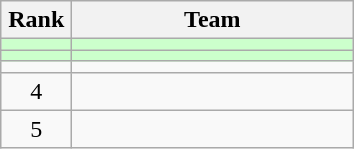<table class="wikitable" style="text-align: center;">
<tr>
<th width=40>Rank</th>
<th width=180>Team</th>
</tr>
<tr bgcolor=#CCFFCC>
<td></td>
<td style="text-align:left;"></td>
</tr>
<tr bgcolor=#CCFFCC>
<td></td>
<td style="text-align:left;"></td>
</tr>
<tr align=center>
<td></td>
<td style="text-align:left;"></td>
</tr>
<tr align=center>
<td>4</td>
<td style="text-align:left;"></td>
</tr>
<tr align=center>
<td>5</td>
<td style="text-align:left;"></td>
</tr>
</table>
